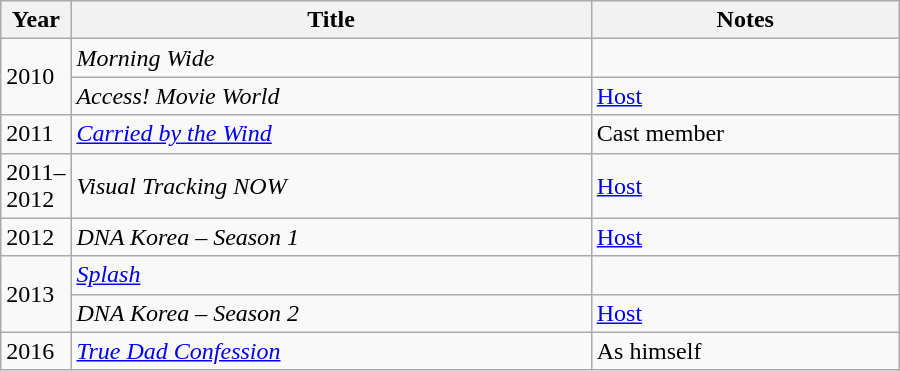<table class="wikitable" style="width:600px">
<tr>
<th width=10>Year</th>
<th>Title</th>
<th>Notes</th>
</tr>
<tr>
<td rowspan=2>2010</td>
<td><em>Morning Wide</em></td>
<td></td>
</tr>
<tr>
<td><em>Access! Movie World</em></td>
<td><a href='#'>Host</a></td>
</tr>
<tr>
<td>2011</td>
<td><em><a href='#'>Carried by the Wind</a></em></td>
<td>Cast member</td>
</tr>
<tr>
<td>2011–2012</td>
<td><em>Visual Tracking NOW</em></td>
<td><a href='#'>Host</a></td>
</tr>
<tr>
<td>2012</td>
<td><em>DNA Korea – Season 1</em></td>
<td><a href='#'>Host</a></td>
</tr>
<tr>
<td rowspan=2>2013</td>
<td><em><a href='#'>Splash</a></em></td>
<td></td>
</tr>
<tr>
<td><em>DNA Korea – Season 2</em></td>
<td><a href='#'>Host</a></td>
</tr>
<tr>
<td>2016</td>
<td><em><a href='#'>True Dad Confession</a></em></td>
<td>As himself</td>
</tr>
</table>
